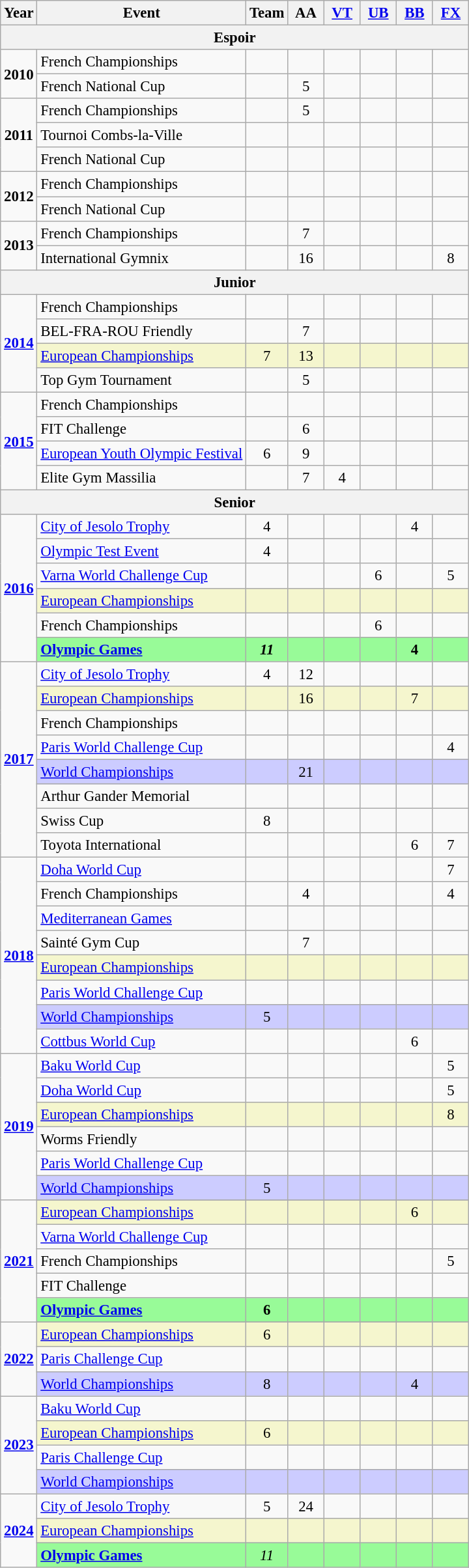<table class="wikitable" style="text-align:center; font-size:95%;">
<tr>
<th align=center>Year</th>
<th align=center>Event</th>
<th style="width:30px;">Team</th>
<th style="width:30px;">AA</th>
<th style="width:30px;"><a href='#'>VT</a></th>
<th style="width:30px;"><a href='#'>UB</a></th>
<th style="width:30px;"><a href='#'>BB</a></th>
<th style="width:30px;"><a href='#'>FX</a></th>
</tr>
<tr>
<th colspan="8"><strong>Espoir</strong></th>
</tr>
<tr>
<td rowspan="2"><strong>2010</strong></td>
<td align=left>French Championships</td>
<td></td>
<td></td>
<td></td>
<td></td>
<td></td>
<td></td>
</tr>
<tr>
<td align=left>French National Cup</td>
<td></td>
<td>5</td>
<td></td>
<td></td>
<td></td>
<td></td>
</tr>
<tr>
<td rowspan="3"><strong>2011</strong></td>
<td align=left>French Championships</td>
<td></td>
<td>5</td>
<td></td>
<td></td>
<td></td>
<td></td>
</tr>
<tr>
<td align=left>Tournoi Combs-la-Ville</td>
<td></td>
<td></td>
<td></td>
<td></td>
<td></td>
<td></td>
</tr>
<tr>
<td align=left>French National Cup</td>
<td></td>
<td></td>
<td></td>
<td></td>
<td></td>
<td></td>
</tr>
<tr>
<td rowspan="2"><strong>2012</strong></td>
<td align=left>French Championships</td>
<td></td>
<td></td>
<td></td>
<td></td>
<td></td>
<td></td>
</tr>
<tr>
<td align=left>French National Cup</td>
<td></td>
<td></td>
<td></td>
<td></td>
<td></td>
<td></td>
</tr>
<tr>
<td rowspan="2"><strong>2013</strong></td>
<td align=left>French Championships</td>
<td></td>
<td>7</td>
<td></td>
<td></td>
<td></td>
<td></td>
</tr>
<tr>
<td align=left>International Gymnix</td>
<td></td>
<td>16</td>
<td></td>
<td></td>
<td></td>
<td>8</td>
</tr>
<tr>
<th colspan="8"><strong>Junior</strong></th>
</tr>
<tr>
<td rowspan="4"><strong><a href='#'>2014</a></strong></td>
<td align=left>French Championships</td>
<td></td>
<td></td>
<td></td>
<td></td>
<td></td>
<td></td>
</tr>
<tr>
<td align=left>BEL-FRA-ROU Friendly</td>
<td></td>
<td>7</td>
<td></td>
<td></td>
<td></td>
<td></td>
</tr>
<tr bgcolor=#F5F6CE>
<td align=left><a href='#'>European Championships</a></td>
<td>7</td>
<td>13</td>
<td></td>
<td></td>
<td></td>
<td></td>
</tr>
<tr>
<td align=left>Top Gym Tournament</td>
<td></td>
<td>5</td>
<td></td>
<td></td>
<td></td>
<td></td>
</tr>
<tr>
<td rowspan="4"><strong><a href='#'>2015</a></strong></td>
<td align=left>French Championships</td>
<td></td>
<td></td>
<td></td>
<td></td>
<td></td>
<td></td>
</tr>
<tr>
<td align=left>FIT Challenge</td>
<td></td>
<td>6</td>
<td></td>
<td></td>
<td></td>
<td></td>
</tr>
<tr>
<td align=left><a href='#'>European Youth Olympic Festival</a></td>
<td>6</td>
<td>9</td>
<td></td>
<td></td>
<td></td>
<td></td>
</tr>
<tr>
<td align=left>Elite Gym Massilia</td>
<td></td>
<td>7</td>
<td>4</td>
<td></td>
<td></td>
<td></td>
</tr>
<tr>
<th colspan="8"><strong>Senior</strong></th>
</tr>
<tr>
<td rowspan="6"><strong><a href='#'>2016</a></strong></td>
<td align=left><a href='#'>City of Jesolo Trophy</a></td>
<td>4</td>
<td></td>
<td></td>
<td></td>
<td>4</td>
<td></td>
</tr>
<tr>
<td align=left><a href='#'>Olympic Test Event</a></td>
<td>4</td>
<td></td>
<td></td>
<td></td>
<td></td>
<td></td>
</tr>
<tr>
<td align=left><a href='#'>Varna World Challenge Cup</a></td>
<td></td>
<td></td>
<td></td>
<td>6</td>
<td></td>
<td>5</td>
</tr>
<tr bgcolor=#F5F6CE>
<td align=left><a href='#'>European Championships</a></td>
<td></td>
<td></td>
<td></td>
<td></td>
<td></td>
<td></td>
</tr>
<tr>
<td align=left>French Championships</td>
<td></td>
<td></td>
<td></td>
<td>6</td>
<td></td>
<td></td>
</tr>
<tr style="background:#98fb98;">
<td align=left><strong><a href='#'>Olympic Games</a></strong></td>
<td><strong><em>11</em></strong></td>
<td></td>
<td></td>
<td></td>
<td><strong>4</strong></td>
<td></td>
</tr>
<tr>
<td rowspan="8"><strong><a href='#'>2017</a></strong></td>
<td align=left><a href='#'>City of Jesolo Trophy</a></td>
<td>4</td>
<td>12</td>
<td></td>
<td></td>
<td></td>
<td></td>
</tr>
<tr bgcolor=#F5F6CE>
<td align=left><a href='#'>European Championships</a></td>
<td></td>
<td>16</td>
<td></td>
<td></td>
<td>7</td>
<td></td>
</tr>
<tr>
<td align=left>French Championships</td>
<td></td>
<td></td>
<td></td>
<td></td>
<td></td>
<td></td>
</tr>
<tr>
<td align=left><a href='#'>Paris World Challenge Cup</a></td>
<td></td>
<td></td>
<td></td>
<td></td>
<td></td>
<td>4</td>
</tr>
<tr bgcolor=#CCCCFF>
<td align=left><a href='#'>World Championships</a></td>
<td></td>
<td>21</td>
<td></td>
<td></td>
<td></td>
<td></td>
</tr>
<tr>
<td align=left>Arthur Gander Memorial</td>
<td></td>
<td></td>
<td></td>
<td></td>
<td></td>
<td></td>
</tr>
<tr>
<td align=left>Swiss Cup</td>
<td>8</td>
<td></td>
<td></td>
<td></td>
<td></td>
<td></td>
</tr>
<tr>
<td align=left>Toyota International</td>
<td></td>
<td></td>
<td></td>
<td></td>
<td>6</td>
<td>7</td>
</tr>
<tr>
<td rowspan="8"><strong><a href='#'>2018</a></strong></td>
<td align=left><a href='#'>Doha World Cup</a></td>
<td></td>
<td></td>
<td></td>
<td></td>
<td></td>
<td>7</td>
</tr>
<tr>
<td align=left>French Championships</td>
<td></td>
<td>4</td>
<td></td>
<td></td>
<td></td>
<td>4</td>
</tr>
<tr>
<td align=left><a href='#'>Mediterranean Games</a></td>
<td></td>
<td></td>
<td></td>
<td></td>
<td></td>
<td></td>
</tr>
<tr>
<td align=left>Sainté Gym Cup</td>
<td></td>
<td>7</td>
<td></td>
<td></td>
<td></td>
<td></td>
</tr>
<tr bgcolor=#F5F6CE>
<td align=left><a href='#'>European Championships</a></td>
<td></td>
<td></td>
<td></td>
<td></td>
<td></td>
<td></td>
</tr>
<tr>
<td align=left><a href='#'>Paris World Challenge Cup</a></td>
<td></td>
<td></td>
<td></td>
<td></td>
<td></td>
<td></td>
</tr>
<tr bgcolor=#CCCCFF>
<td align=left><a href='#'>World Championships</a></td>
<td>5</td>
<td></td>
<td></td>
<td></td>
<td></td>
<td></td>
</tr>
<tr>
<td align=left><a href='#'>Cottbus World Cup</a></td>
<td></td>
<td></td>
<td></td>
<td></td>
<td>6</td>
<td></td>
</tr>
<tr>
<td rowspan="6"><strong><a href='#'>2019</a></strong></td>
<td align=left><a href='#'>Baku World Cup</a></td>
<td></td>
<td></td>
<td></td>
<td></td>
<td></td>
<td>5</td>
</tr>
<tr>
<td align=left><a href='#'>Doha World Cup</a></td>
<td></td>
<td></td>
<td></td>
<td></td>
<td></td>
<td>5</td>
</tr>
<tr bgcolor=#F5F6CE>
<td align=left><a href='#'>European Championships</a></td>
<td></td>
<td></td>
<td></td>
<td></td>
<td></td>
<td>8</td>
</tr>
<tr>
<td align=left>Worms Friendly</td>
<td></td>
<td></td>
<td></td>
<td></td>
<td></td>
<td></td>
</tr>
<tr>
<td align=left><a href='#'>Paris World Challenge Cup</a></td>
<td></td>
<td></td>
<td></td>
<td></td>
<td></td>
<td></td>
</tr>
<tr bgcolor=#CCCCFF>
<td align=left><a href='#'>World Championships</a></td>
<td>5</td>
<td></td>
<td></td>
<td></td>
<td></td>
<td></td>
</tr>
<tr>
<td rowspan="6"><strong><a href='#'>2021</a></strong></td>
</tr>
<tr bgcolor=#F5F6CE>
<td align=left><a href='#'>European Championships</a></td>
<td></td>
<td></td>
<td></td>
<td></td>
<td>6</td>
<td></td>
</tr>
<tr>
<td align=left><a href='#'>Varna World Challenge Cup</a></td>
<td></td>
<td></td>
<td></td>
<td></td>
<td></td>
<td></td>
</tr>
<tr>
<td align=left>French Championships</td>
<td></td>
<td></td>
<td></td>
<td></td>
<td></td>
<td>5</td>
</tr>
<tr>
<td align=left>FIT Challenge</td>
<td></td>
<td></td>
<td></td>
<td></td>
<td></td>
<td></td>
</tr>
<tr bgcolor=98FB98>
<td align=left><strong><a href='#'>Olympic Games</a></strong></td>
<td><strong>6</strong></td>
<td></td>
<td></td>
<td></td>
<td></td>
<td></td>
</tr>
<tr>
<td rowspan="4"><strong><a href='#'>2022</a></strong></td>
</tr>
<tr bgcolor=#F5F6CE>
<td align=left><a href='#'>European Championships</a></td>
<td>6</td>
<td></td>
<td></td>
<td></td>
<td></td>
<td></td>
</tr>
<tr>
<td align=left><a href='#'>Paris Challenge Cup</a></td>
<td></td>
<td></td>
<td></td>
<td></td>
<td></td>
<td></td>
</tr>
<tr bgcolor=#CCCCFF>
<td align=left><a href='#'>World Championships</a></td>
<td>8</td>
<td></td>
<td></td>
<td></td>
<td>4</td>
<td></td>
</tr>
<tr>
<td rowspan="4"><strong><a href='#'>2023</a></strong></td>
<td align=left><a href='#'>Baku World Cup</a></td>
<td></td>
<td></td>
<td></td>
<td></td>
<td></td>
<td></td>
</tr>
<tr bgcolor=#F5F6CE>
<td align=left><a href='#'>European Championships</a></td>
<td>6</td>
<td></td>
<td></td>
<td></td>
<td></td>
<td></td>
</tr>
<tr>
<td align=left><a href='#'>Paris Challenge Cup</a></td>
<td></td>
<td></td>
<td></td>
<td></td>
<td></td>
</tr>
<tr bgcolor=#CCCCFF>
<td align=left><a href='#'>World Championships</a></td>
<td></td>
<td></td>
<td></td>
<td></td>
<td></td>
<td></td>
</tr>
<tr>
<td rowspan="3"><strong><a href='#'>2024</a></strong></td>
<td align=left><a href='#'>City of Jesolo Trophy</a></td>
<td>5</td>
<td>24</td>
<td></td>
<td></td>
<td></td>
<td></td>
</tr>
<tr bgcolor=#F5F6CE>
<td align=left><a href='#'>European Championships</a></td>
<td></td>
<td></td>
<td></td>
<td></td>
<td></td>
<td></td>
</tr>
<tr bgcolor=98FB98>
<td align=left><strong><a href='#'>Olympic Games</a></strong></td>
<td><em>11</em></td>
<td></td>
<td></td>
<td></td>
<td></td>
<td></td>
</tr>
</table>
